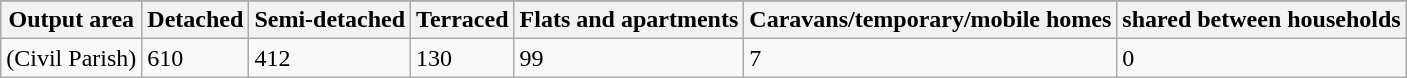<table class="wikitable">
<tr>
</tr>
<tr>
<th>Output area</th>
<th>Detached</th>
<th>Semi-detached</th>
<th>Terraced</th>
<th>Flats and apartments</th>
<th>Caravans/temporary/mobile homes</th>
<th>shared between households</th>
</tr>
<tr>
<td>(Civil Parish)</td>
<td>610</td>
<td>412</td>
<td>130</td>
<td>99</td>
<td>7</td>
<td>0</td>
</tr>
</table>
